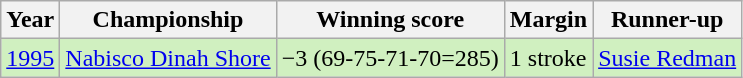<table class="wikitable">
<tr>
<th>Year</th>
<th>Championship</th>
<th>Winning score</th>
<th>Margin</th>
<th>Runner-up</th>
</tr>
<tr style="background:#D0F0C0;">
<td><a href='#'>1995</a></td>
<td><a href='#'>Nabisco Dinah Shore</a></td>
<td>−3 (69-75-71-70=285)</td>
<td>1 stroke</td>
<td> <a href='#'>Susie Redman</a></td>
</tr>
</table>
